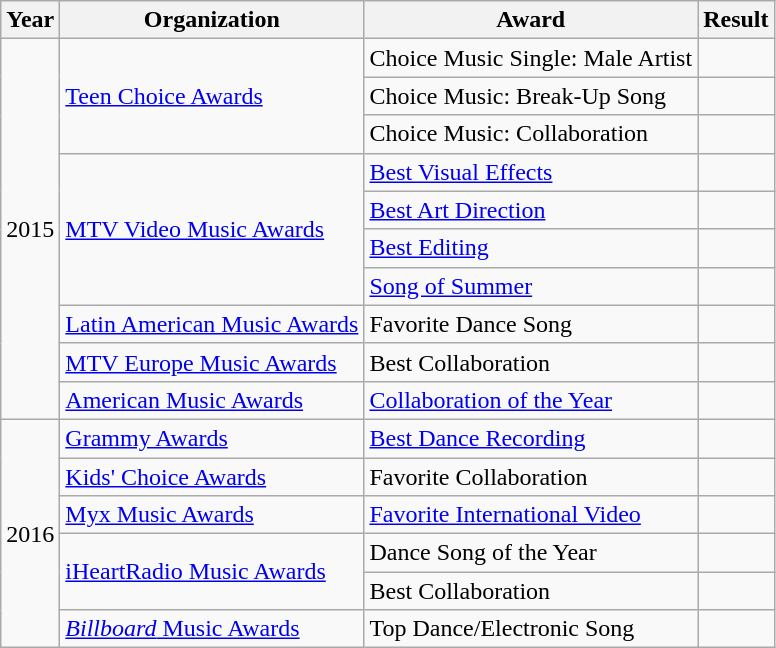<table class="wikitable" border="1">
<tr>
<th>Year</th>
<th>Organization</th>
<th>Award</th>
<th>Result</th>
</tr>
<tr>
<td rowspan="10">2015</td>
<td rowspan="3"><a href='#'>Teen Choice Awards</a></td>
<td>Choice Music Single: Male Artist</td>
<td></td>
</tr>
<tr>
<td>Choice Music: Break-Up Song</td>
<td></td>
</tr>
<tr>
<td>Choice Music: Collaboration</td>
<td></td>
</tr>
<tr>
<td rowspan="4"><a href='#'>MTV Video Music Awards</a></td>
<td><a href='#'>Best Visual Effects</a></td>
<td></td>
</tr>
<tr>
<td><a href='#'>Best Art Direction</a></td>
<td></td>
</tr>
<tr>
<td><a href='#'>Best Editing</a></td>
<td></td>
</tr>
<tr>
<td><a href='#'>Song of Summer</a></td>
<td></td>
</tr>
<tr>
<td><a href='#'>Latin American Music Awards</a></td>
<td>Favorite Dance Song</td>
<td></td>
</tr>
<tr>
<td><a href='#'>MTV Europe Music Awards</a></td>
<td>Best Collaboration</td>
<td></td>
</tr>
<tr>
<td><a href='#'>American Music Awards</a></td>
<td><a href='#'>Collaboration of the Year</a></td>
<td></td>
</tr>
<tr>
<td rowspan="6">2016</td>
<td><a href='#'>Grammy Awards</a></td>
<td><a href='#'>Best Dance Recording</a></td>
<td></td>
</tr>
<tr>
<td><a href='#'>Kids' Choice Awards</a></td>
<td>Favorite Collaboration</td>
<td></td>
</tr>
<tr>
<td><a href='#'>Myx Music Awards</a></td>
<td><a href='#'>Favorite International Video</a></td>
<td></td>
</tr>
<tr>
<td rowspan="2"><a href='#'>iHeartRadio Music Awards</a></td>
<td>Dance Song of the Year</td>
<td></td>
</tr>
<tr>
<td>Best Collaboration</td>
<td></td>
</tr>
<tr>
<td><a href='#'><em>Billboard</em> Music Awards</a></td>
<td>Top Dance/Electronic Song</td>
<td></td>
</tr>
</table>
